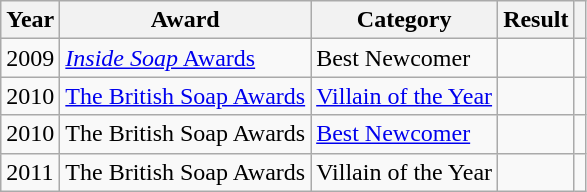<table class="wikitable sortable">
<tr>
<th>Year</th>
<th>Award</th>
<th>Category</th>
<th>Result</th>
<th scope=col class=unsortable></th>
</tr>
<tr>
<td>2009</td>
<td><a href='#'><em>Inside Soap</em> Awards</a></td>
<td>Best Newcomer</td>
<td></td>
<td align="center"></td>
</tr>
<tr>
<td>2010</td>
<td><a href='#'>The British Soap Awards</a></td>
<td><a href='#'>Villain of the Year</a></td>
<td></td>
<td align="center"></td>
</tr>
<tr>
<td>2010</td>
<td>The British Soap Awards</td>
<td><a href='#'>Best Newcomer</a></td>
<td></td>
<td align="center"></td>
</tr>
<tr>
<td>2011</td>
<td>The British Soap Awards</td>
<td>Villain of the Year</td>
<td></td>
<td align="center"></td>
</tr>
</table>
